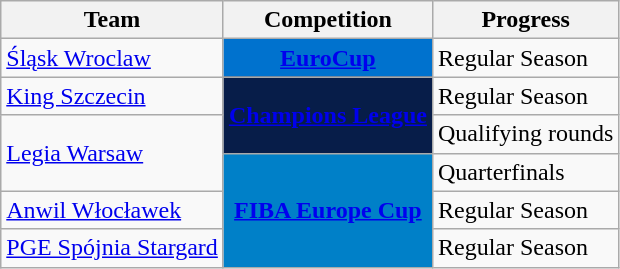<table class="wikitable sortable">
<tr>
<th>Team</th>
<th>Competition</th>
<th>Progress</th>
</tr>
<tr>
<td><a href='#'>Śląsk Wroclaw</a></td>
<td rowspan="1" style="background-color:#0072CE;color:white;text-align:center"><strong><a href='#'><span>EuroCup</span></a></strong></td>
<td>Regular Season</td>
</tr>
<tr>
<td><a href='#'>King Szczecin</a></td>
<td rowspan="2" style="background-color:#071D49;color:#D0D3D4;text-align:center"><strong><a href='#'><span>Champions League</span></a></strong></td>
<td>Regular Season</td>
</tr>
<tr>
<td rowspan=2><a href='#'>Legia Warsaw</a></td>
<td>Qualifying rounds</td>
</tr>
<tr>
<td rowspan="3" style="background-color:#0080C8;color:#D0D3D4;text-align:center"><strong><a href='#'><span>FIBA Europe Cup</span></a></strong></td>
<td>Quarterfinals</td>
</tr>
<tr>
<td><a href='#'>Anwil Włocławek</a></td>
<td>Regular Season</td>
</tr>
<tr>
<td><a href='#'>PGE Spójnia Stargard</a></td>
<td>Regular Season</td>
</tr>
</table>
